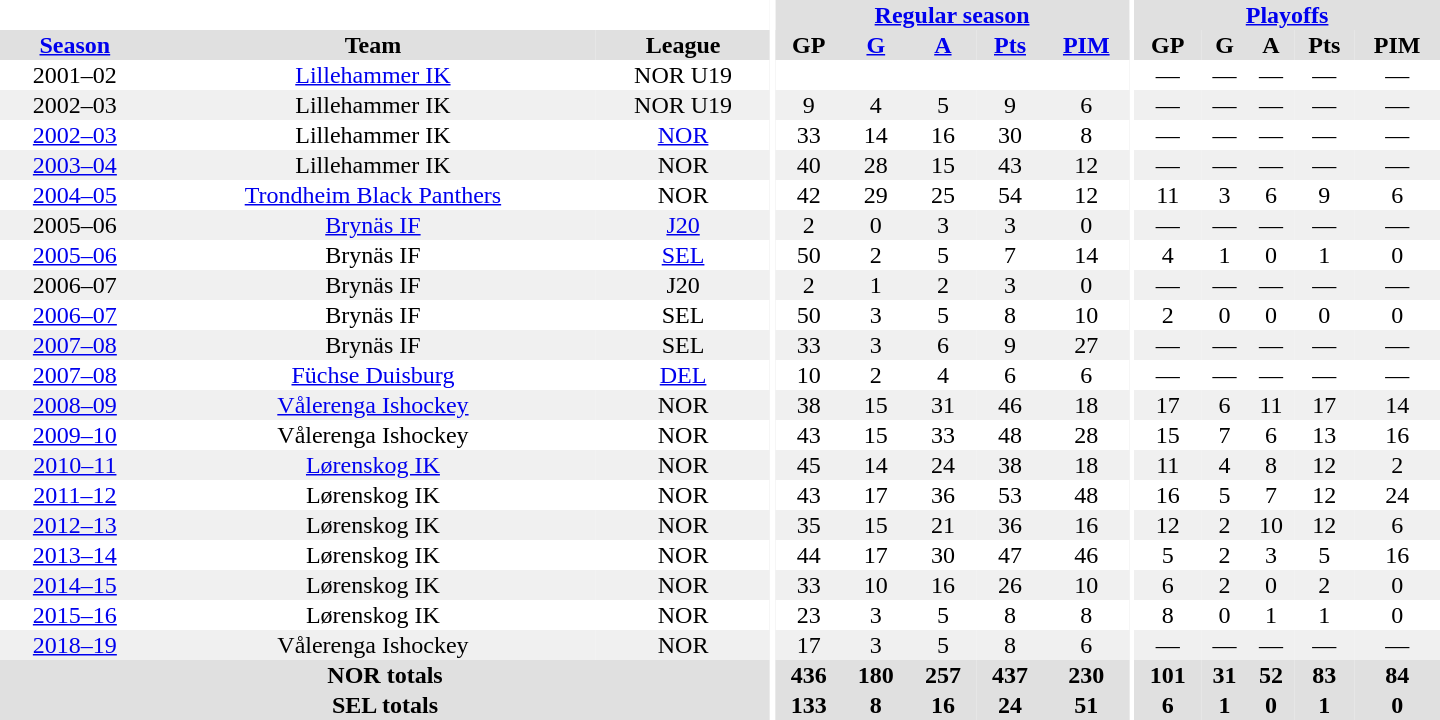<table border="0" cellpadding="1" cellspacing="0" style="text-align:center; width:60em">
<tr bgcolor="#e0e0e0">
<th colspan="3" bgcolor="#ffffff"></th>
<th rowspan="99" bgcolor="#ffffff"></th>
<th colspan="5"><a href='#'>Regular season</a></th>
<th rowspan="99" bgcolor="#ffffff"></th>
<th colspan="5"><a href='#'>Playoffs</a></th>
</tr>
<tr bgcolor="#e0e0e0">
<th><a href='#'>Season</a></th>
<th>Team</th>
<th>League</th>
<th>GP</th>
<th><a href='#'>G</a></th>
<th><a href='#'>A</a></th>
<th><a href='#'>Pts</a></th>
<th><a href='#'>PIM</a></th>
<th>GP</th>
<th>G</th>
<th>A</th>
<th>Pts</th>
<th>PIM</th>
</tr>
<tr>
<td>2001–02</td>
<td><a href='#'>Lillehammer IK</a></td>
<td>NOR U19</td>
<td></td>
<td></td>
<td></td>
<td></td>
<td></td>
<td>—</td>
<td>—</td>
<td>—</td>
<td>—</td>
<td>—</td>
</tr>
<tr bgcolor="#f0f0f0">
<td>2002–03</td>
<td>Lillehammer IK</td>
<td>NOR U19</td>
<td>9</td>
<td>4</td>
<td>5</td>
<td>9</td>
<td>6</td>
<td>—</td>
<td>—</td>
<td>—</td>
<td>—</td>
<td>—</td>
</tr>
<tr>
<td><a href='#'>2002–03</a></td>
<td>Lillehammer IK</td>
<td><a href='#'>NOR</a></td>
<td>33</td>
<td>14</td>
<td>16</td>
<td>30</td>
<td>8</td>
<td>—</td>
<td>—</td>
<td>—</td>
<td>—</td>
<td>—</td>
</tr>
<tr bgcolor="#f0f0f0">
<td><a href='#'>2003–04</a></td>
<td>Lillehammer IK</td>
<td>NOR</td>
<td>40</td>
<td>28</td>
<td>15</td>
<td>43</td>
<td>12</td>
<td>—</td>
<td>—</td>
<td>—</td>
<td>—</td>
<td>—</td>
</tr>
<tr>
<td><a href='#'>2004–05</a></td>
<td><a href='#'>Trondheim Black Panthers</a></td>
<td>NOR</td>
<td>42</td>
<td>29</td>
<td>25</td>
<td>54</td>
<td>12</td>
<td>11</td>
<td>3</td>
<td>6</td>
<td>9</td>
<td>6</td>
</tr>
<tr bgcolor="#f0f0f0">
<td>2005–06</td>
<td><a href='#'>Brynäs IF</a></td>
<td><a href='#'>J20</a></td>
<td>2</td>
<td>0</td>
<td>3</td>
<td>3</td>
<td>0</td>
<td>—</td>
<td>—</td>
<td>—</td>
<td>—</td>
<td>—</td>
</tr>
<tr>
<td><a href='#'>2005–06</a></td>
<td>Brynäs IF</td>
<td><a href='#'>SEL</a></td>
<td>50</td>
<td>2</td>
<td>5</td>
<td>7</td>
<td>14</td>
<td>4</td>
<td>1</td>
<td>0</td>
<td>1</td>
<td>0</td>
</tr>
<tr bgcolor="#f0f0f0">
<td>2006–07</td>
<td>Brynäs IF</td>
<td>J20</td>
<td>2</td>
<td>1</td>
<td>2</td>
<td>3</td>
<td>0</td>
<td>—</td>
<td>—</td>
<td>—</td>
<td>—</td>
<td>—</td>
</tr>
<tr>
<td><a href='#'>2006–07</a></td>
<td>Brynäs IF</td>
<td>SEL</td>
<td>50</td>
<td>3</td>
<td>5</td>
<td>8</td>
<td>10</td>
<td>2</td>
<td>0</td>
<td>0</td>
<td>0</td>
<td>0</td>
</tr>
<tr bgcolor="#f0f0f0">
<td><a href='#'>2007–08</a></td>
<td>Brynäs IF</td>
<td>SEL</td>
<td>33</td>
<td>3</td>
<td>6</td>
<td>9</td>
<td>27</td>
<td>—</td>
<td>—</td>
<td>—</td>
<td>—</td>
<td>—</td>
</tr>
<tr>
<td><a href='#'>2007–08</a></td>
<td><a href='#'>Füchse Duisburg</a></td>
<td><a href='#'>DEL</a></td>
<td>10</td>
<td>2</td>
<td>4</td>
<td>6</td>
<td>6</td>
<td>—</td>
<td>—</td>
<td>—</td>
<td>—</td>
<td>—</td>
</tr>
<tr bgcolor="#f0f0f0">
<td><a href='#'>2008–09</a></td>
<td><a href='#'>Vålerenga Ishockey</a></td>
<td>NOR</td>
<td>38</td>
<td>15</td>
<td>31</td>
<td>46</td>
<td>18</td>
<td>17</td>
<td>6</td>
<td>11</td>
<td>17</td>
<td>14</td>
</tr>
<tr>
<td><a href='#'>2009–10</a></td>
<td>Vålerenga Ishockey</td>
<td>NOR</td>
<td>43</td>
<td>15</td>
<td>33</td>
<td>48</td>
<td>28</td>
<td>15</td>
<td>7</td>
<td>6</td>
<td>13</td>
<td>16</td>
</tr>
<tr bgcolor="#f0f0f0">
<td><a href='#'>2010–11</a></td>
<td><a href='#'>Lørenskog IK</a></td>
<td>NOR</td>
<td>45</td>
<td>14</td>
<td>24</td>
<td>38</td>
<td>18</td>
<td>11</td>
<td>4</td>
<td>8</td>
<td>12</td>
<td>2</td>
</tr>
<tr>
<td><a href='#'>2011–12</a></td>
<td>Lørenskog IK</td>
<td>NOR</td>
<td>43</td>
<td>17</td>
<td>36</td>
<td>53</td>
<td>48</td>
<td>16</td>
<td>5</td>
<td>7</td>
<td>12</td>
<td>24</td>
</tr>
<tr bgcolor="#f0f0f0">
<td><a href='#'>2012–13</a></td>
<td>Lørenskog IK</td>
<td>NOR</td>
<td>35</td>
<td>15</td>
<td>21</td>
<td>36</td>
<td>16</td>
<td>12</td>
<td>2</td>
<td>10</td>
<td>12</td>
<td>6</td>
</tr>
<tr>
<td><a href='#'>2013–14</a></td>
<td>Lørenskog IK</td>
<td>NOR</td>
<td>44</td>
<td>17</td>
<td>30</td>
<td>47</td>
<td>46</td>
<td>5</td>
<td>2</td>
<td>3</td>
<td>5</td>
<td>16</td>
</tr>
<tr bgcolor="#f0f0f0">
<td><a href='#'>2014–15</a></td>
<td>Lørenskog IK</td>
<td>NOR</td>
<td>33</td>
<td>10</td>
<td>16</td>
<td>26</td>
<td>10</td>
<td>6</td>
<td>2</td>
<td>0</td>
<td>2</td>
<td>0</td>
</tr>
<tr>
<td><a href='#'>2015–16</a></td>
<td>Lørenskog IK</td>
<td>NOR</td>
<td>23</td>
<td>3</td>
<td>5</td>
<td>8</td>
<td>8</td>
<td>8</td>
<td>0</td>
<td>1</td>
<td>1</td>
<td>0</td>
</tr>
<tr bgcolor="#f0f0f0">
<td><a href='#'>2018–19</a></td>
<td>Vålerenga Ishockey</td>
<td>NOR</td>
<td>17</td>
<td>3</td>
<td>5</td>
<td>8</td>
<td>6</td>
<td>—</td>
<td>—</td>
<td>—</td>
<td>—</td>
<td>—</td>
</tr>
<tr bgcolor="#e0e0e0">
<th colspan="3">NOR totals</th>
<th>436</th>
<th>180</th>
<th>257</th>
<th>437</th>
<th>230</th>
<th>101</th>
<th>31</th>
<th>52</th>
<th>83</th>
<th>84</th>
</tr>
<tr bgcolor="#e0e0e0">
<th colspan="3">SEL totals</th>
<th>133</th>
<th>8</th>
<th>16</th>
<th>24</th>
<th>51</th>
<th>6</th>
<th>1</th>
<th>0</th>
<th>1</th>
<th>0</th>
</tr>
</table>
